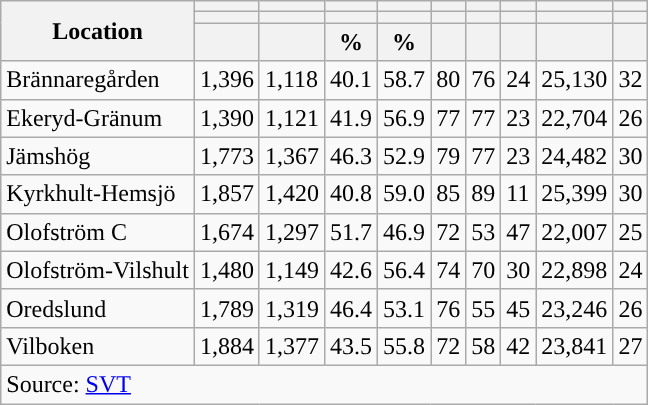<table role="presentation" class="wikitable sortable mw-collapsible">
<tr>
<th rowspan="3">Location</th>
<th></th>
<th></th>
<th></th>
<th></th>
<th></th>
<th></th>
<th></th>
<th></th>
<th></th>
</tr>
<tr>
<th></th>
<th></th>
<th style="background:"></th>
<th style="background:"></th>
<th></th>
<th></th>
<th></th>
<th></th>
<th></th>
</tr>
<tr>
<th data-sort-type="number"></th>
<th data-sort-type="number"></th>
<th data-sort-type="number">%</th>
<th data-sort-type="number">%</th>
<th data-sort-type="number"></th>
<th data-sort-type="number"></th>
<th data-sort-type="number"></th>
<th data-sort-type="number"></th>
<th data-sort-type="number"></th>
</tr>
<tr>
<td align="left">Brännaregården</td>
<td>1,396</td>
<td>1,118</td>
<td>40.1</td>
<td>58.7</td>
<td>80</td>
<td>76</td>
<td>24</td>
<td>25,130</td>
<td>32</td>
</tr>
<tr>
<td align="left">Ekeryd-Gränum</td>
<td>1,390</td>
<td>1,121</td>
<td>41.9</td>
<td>56.9</td>
<td>77</td>
<td>77</td>
<td>23</td>
<td>22,704</td>
<td>26</td>
</tr>
<tr>
<td align="left">Jämshög</td>
<td>1,773</td>
<td>1,367</td>
<td>46.3</td>
<td>52.9</td>
<td>79</td>
<td>77</td>
<td>23</td>
<td>24,482</td>
<td>30</td>
</tr>
<tr>
<td align="left">Kyrkhult-Hemsjö</td>
<td>1,857</td>
<td>1,420</td>
<td>40.8</td>
<td>59.0</td>
<td>85</td>
<td>89</td>
<td>11</td>
<td>25,399</td>
<td>30</td>
</tr>
<tr>
<td align="left">Olofström C</td>
<td>1,674</td>
<td>1,297</td>
<td>51.7</td>
<td>46.9</td>
<td>72</td>
<td>53</td>
<td>47</td>
<td>22,007</td>
<td>25</td>
</tr>
<tr>
<td align="left">Olofström-Vilshult</td>
<td>1,480</td>
<td>1,149</td>
<td>42.6</td>
<td>56.4</td>
<td>74</td>
<td>70</td>
<td>30</td>
<td>22,898</td>
<td>24</td>
</tr>
<tr>
<td align="left">Oredslund</td>
<td>1,789</td>
<td>1,319</td>
<td>46.4</td>
<td>53.1</td>
<td>76</td>
<td>55</td>
<td>45</td>
<td>23,246</td>
<td>26</td>
</tr>
<tr>
<td align="left">Vilboken</td>
<td>1,884</td>
<td>1,377</td>
<td>43.5</td>
<td>55.8</td>
<td>72</td>
<td>58</td>
<td>42</td>
<td>23,841</td>
<td>27</td>
</tr>
<tr>
<td colspan="10" align="left">Source: <a href='#'>SVT</a></td>
</tr>
</table>
